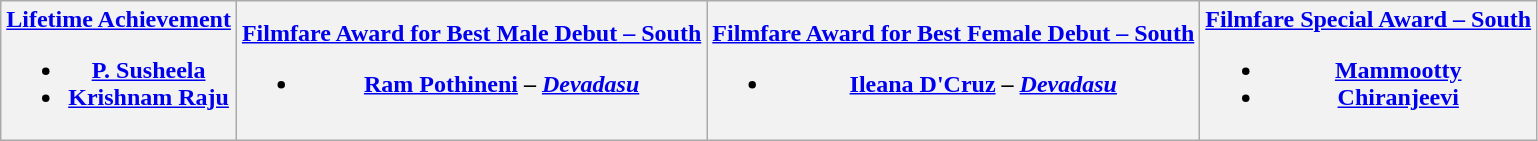<table class="wikitable">
<tr>
<th><a href='#'>Lifetime Achievement</a><br><ul><li><a href='#'>P. Susheela</a></li><li><a href='#'>Krishnam Raju</a></li></ul></th>
<th><a href='#'>Filmfare Award for Best Male Debut – South</a><br><ul><li><a href='#'>Ram Pothineni</a> – <em><a href='#'>Devadasu</a></em></li></ul></th>
<th><a href='#'>Filmfare Award for Best Female Debut – South</a><br><ul><li><a href='#'>Ileana D'Cruz</a> – <em><a href='#'>Devadasu</a></em></li></ul></th>
<th><a href='#'>Filmfare Special Award – South</a><br><ul><li><a href='#'>Mammootty</a></li><li><a href='#'>Chiranjeevi</a></li></ul></th>
</tr>
</table>
